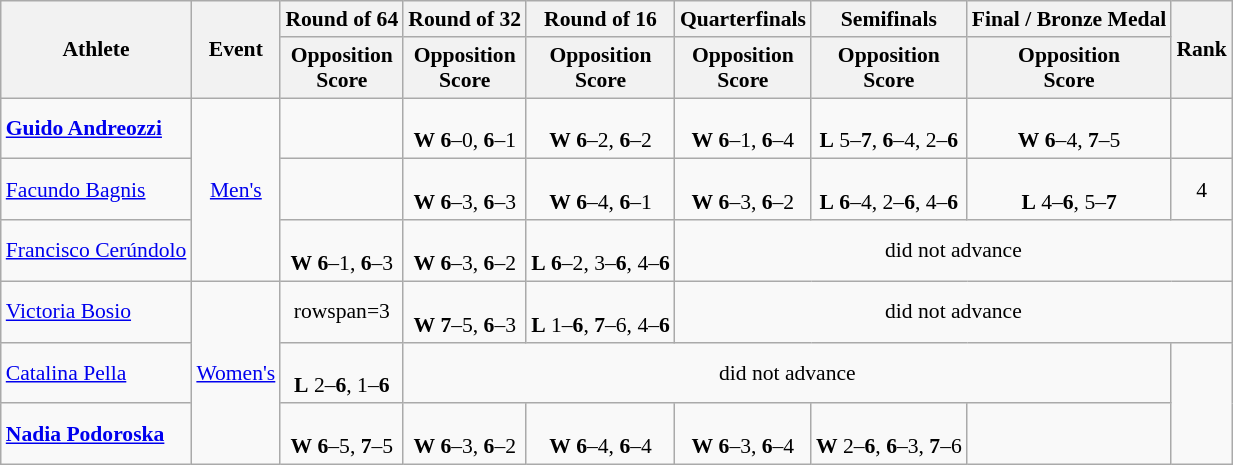<table class="wikitable" border="1" style="font-size:90%">
<tr>
<th rowspan=2>Athlete</th>
<th rowspan=2>Event</th>
<th>Round of 64</th>
<th>Round of 32</th>
<th>Round of 16</th>
<th>Quarterfinals</th>
<th>Semifinals</th>
<th>Final / Bronze Medal</th>
<th rowspan=2>Rank</th>
</tr>
<tr>
<th>Opposition<br>Score</th>
<th>Opposition<br>Score</th>
<th>Opposition<br>Score</th>
<th>Opposition<br>Score</th>
<th>Opposition<br>Score</th>
<th>Opposition<br>Score</th>
</tr>
<tr style="text-align:center">
<td style="text-align:left"><strong><a href='#'>Guido Andreozzi</a></strong></td>
<td alignt=left rowspan="3"><a href='#'>Men's</a></td>
<td></td>
<td><br><strong>W</strong> <strong>6</strong>–0, <strong>6</strong>–1</td>
<td><br><strong>W</strong> <strong>6</strong>–2, <strong>6</strong>–2</td>
<td><br><strong>W</strong> <strong>6</strong>–1, <strong>6</strong>–4</td>
<td><br><strong>L</strong> 5–<strong>7</strong>, <strong>6</strong>–4, 2–<strong>6</strong></td>
<td><br><strong>W</strong> <strong>6</strong>–4, <strong>7</strong>–5</td>
<td></td>
</tr>
<tr style="text-align:center">
<td style="text-align:left"><a href='#'>Facundo Bagnis</a></td>
<td></td>
<td><br><strong>W</strong> <strong>6</strong>–3, <strong>6</strong>–3</td>
<td><br><strong>W</strong> <strong>6</strong>–4, <strong>6</strong>–1</td>
<td><br><strong>W</strong> <strong>6</strong>–3, <strong>6</strong>–2</td>
<td><br><strong>L</strong> <strong>6</strong>–4, 2–<strong>6</strong>, 4–<strong>6</strong></td>
<td><br><strong>L</strong> 4–<strong>6</strong>, 5–<strong>7</strong></td>
<td>4</td>
</tr>
<tr style="text-align:center">
<td style="text-align:left"><a href='#'>Francisco Cerúndolo</a></td>
<td><br><strong>W</strong> <strong>6</strong>–1, <strong>6</strong>–3</td>
<td><br><strong>W</strong> <strong>6</strong>–3, <strong>6</strong>–2</td>
<td><br><strong>L</strong> <strong>6</strong>–2, 3–<strong>6</strong>, 4–<strong>6</strong></td>
<td colspan=4>did not advance</td>
</tr>
<tr style="text-align:center">
<td style="text-align:left"><a href='#'>Victoria Bosio</a></td>
<td style="text-align:left" rowspan="3"><a href='#'>Women's</a></td>
<td>rowspan=3 </td>
<td><br><strong>W</strong> <strong>7</strong>–5, <strong>6</strong>–3</td>
<td><br><strong>L</strong> 1–<strong>6</strong>, <strong>7</strong>–6, 4–<strong>6</strong></td>
<td colspan=4>did not advance</td>
</tr>
<tr>
<td style="text-align:left"><a href='#'>Catalina Pella</a></td>
<td style="text-align:center"><br><strong>L</strong> 2–<strong>6</strong>, 1–<strong>6</strong></td>
<td style="text-align:center" colspan="5">did not advance</td>
</tr>
<tr style="text-align:center">
<td style="text-align:left"><strong><a href='#'>Nadia Podoroska</a></strong></td>
<td><br><strong>W</strong> <strong>6</strong>–5, <strong>7</strong>–5</td>
<td><br><strong>W</strong> <strong>6</strong>–3, <strong>6</strong>–2</td>
<td><br><strong>W</strong> <strong>6</strong>–4, <strong>6</strong>–4</td>
<td><br><strong>W</strong> <strong>6</strong>–3, <strong>6</strong>–4</td>
<td><br><strong>W</strong> 2–<strong>6</strong>, <strong>6</strong>–3, <strong>7</strong>–6</td>
<td></td>
</tr>
</table>
